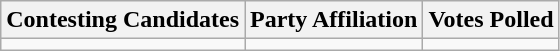<table class="wikitable sortable">
<tr>
<th>Contesting Candidates</th>
<th>Party Affiliation</th>
<th>Votes Polled</th>
</tr>
<tr>
<td></td>
<td></td>
<td></td>
</tr>
</table>
